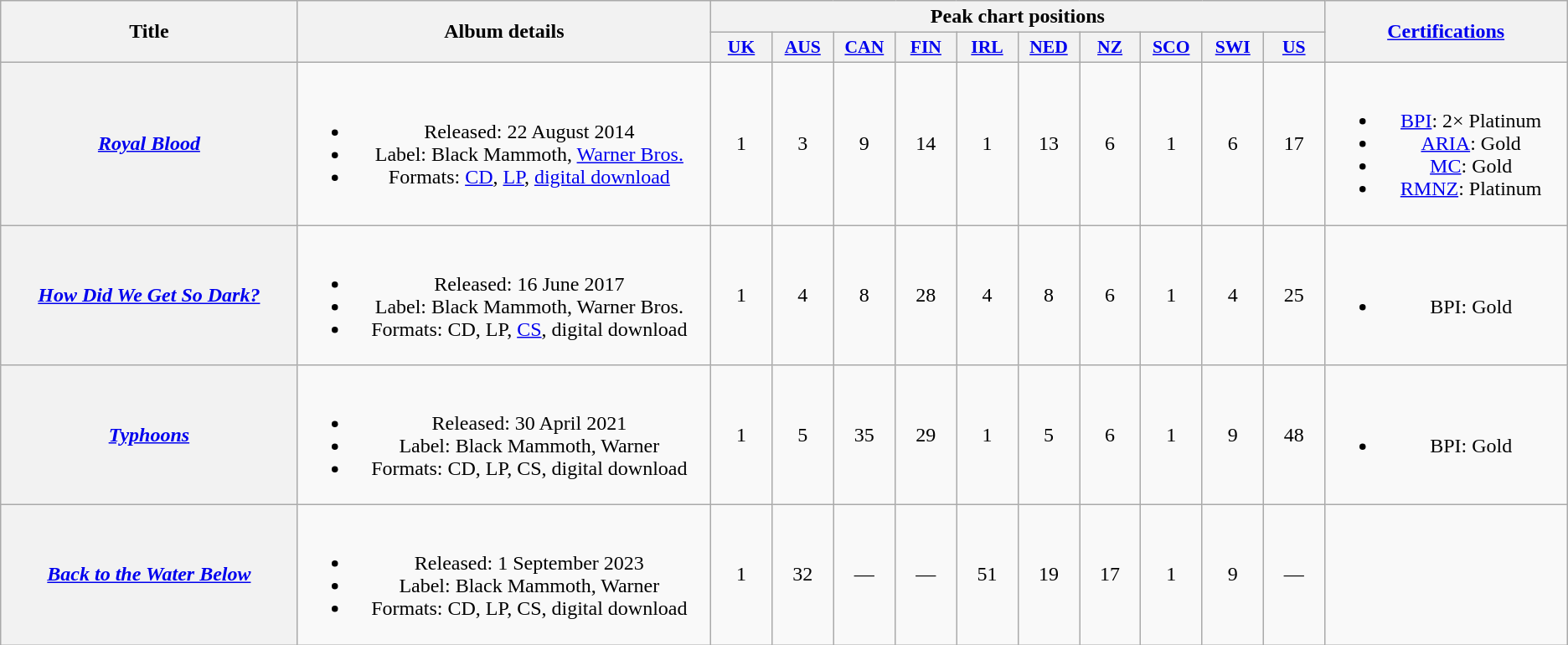<table class="wikitable plainrowheaders" style="text-align:center;">
<tr>
<th scope="col" rowspan="2" style="width:15em;">Title</th>
<th scope="col" rowspan="2" style="width:21em;">Album details</th>
<th scope="col" colspan="10">Peak chart positions</th>
<th scope="col" rowspan="2" style="width:12em;"><a href='#'>Certifications</a></th>
</tr>
<tr>
<th scope="col" style="width:3em;font-size:90%;"><a href='#'>UK</a><br></th>
<th scope="col" style="width:3em;font-size:90%;"><a href='#'>AUS</a><br></th>
<th scope="col" style="width:3em;font-size:90%;"><a href='#'>CAN</a><br></th>
<th scope="col" style="width:3em;font-size:90%;"><a href='#'>FIN</a><br></th>
<th scope="col" style="width:3em;font-size:90%;"><a href='#'>IRL</a><br></th>
<th scope="col" style="width:3em;font-size:90%;"><a href='#'>NED</a><br></th>
<th scope="col" style="width:3em;font-size:90%;"><a href='#'>NZ</a><br></th>
<th scope="col" style="width:3em;font-size:90%;"><a href='#'>SCO</a><br></th>
<th scope="col" style="width:3em;font-size:90%;"><a href='#'>SWI</a><br></th>
<th scope="col" style="width:3em;font-size:90%;"><a href='#'>US</a><br></th>
</tr>
<tr>
<th scope="row"><em><a href='#'>Royal Blood</a></em></th>
<td><br><ul><li>Released: 22 August 2014</li><li>Label: Black Mammoth, <a href='#'>Warner Bros.</a></li><li>Formats: <a href='#'>CD</a>, <a href='#'>LP</a>, <a href='#'>digital download</a></li></ul></td>
<td>1</td>
<td>3</td>
<td>9</td>
<td>14</td>
<td>1</td>
<td>13</td>
<td>6</td>
<td>1</td>
<td>6</td>
<td>17</td>
<td><br><ul><li><a href='#'>BPI</a>: 2× Platinum</li><li><a href='#'>ARIA</a>: Gold</li><li><a href='#'>MC</a>: Gold</li><li><a href='#'>RMNZ</a>: Platinum</li></ul></td>
</tr>
<tr>
<th scope="row"><em><a href='#'>How Did We Get So Dark?</a></em></th>
<td><br><ul><li>Released: 16 June 2017</li><li>Label: Black Mammoth, Warner Bros.</li><li>Formats: CD, LP, <a href='#'>CS</a>, digital download</li></ul></td>
<td>1</td>
<td>4</td>
<td>8</td>
<td>28</td>
<td>4</td>
<td>8</td>
<td>6</td>
<td>1</td>
<td>4</td>
<td>25</td>
<td><br><ul><li>BPI: Gold</li></ul></td>
</tr>
<tr>
<th scope="row"><em><a href='#'>Typhoons</a></em></th>
<td><br><ul><li>Released: 30 April 2021</li><li>Label: Black Mammoth, Warner</li><li>Formats: CD, LP, CS, digital download</li></ul></td>
<td>1</td>
<td>5</td>
<td>35</td>
<td>29</td>
<td>1</td>
<td>5</td>
<td>6</td>
<td>1</td>
<td>9</td>
<td>48</td>
<td><br><ul><li>BPI: Gold</li></ul></td>
</tr>
<tr>
<th scope="row"><em><a href='#'>Back to the Water Below</a></em></th>
<td><br><ul><li>Released: 1 September 2023</li><li>Label: Black Mammoth, Warner</li><li>Formats: CD, LP, CS, digital download</li></ul></td>
<td>1</td>
<td>32</td>
<td>—</td>
<td>—</td>
<td>51</td>
<td>19</td>
<td>17</td>
<td>1</td>
<td>9</td>
<td>—</td>
<td></td>
</tr>
</table>
